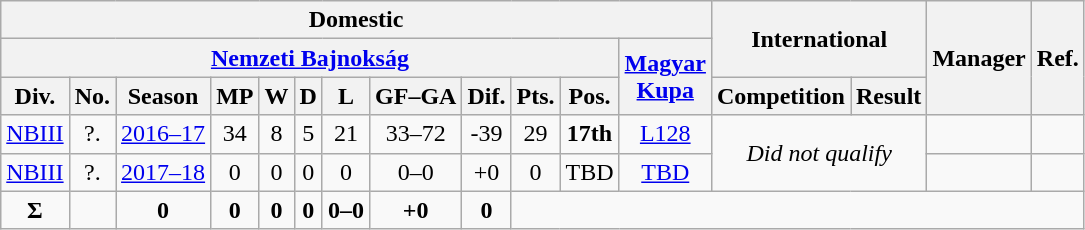<table class="wikitable"  style="text-align:center">
<tr>
<th colspan="12">Domestic</th>
<th colspan="2" rowspan="2">International</th>
<th rowspan="3">Manager</th>
<th rowspan="3">Ref.</th>
</tr>
<tr>
<th colspan="11"><a href='#'>Nemzeti Bajnokság</a></th>
<th rowspan="2"><a href='#'>Magyar<br>Kupa</a></th>
</tr>
<tr>
<th>Div.</th>
<th>No.</th>
<th>Season</th>
<th>MP</th>
<th>W</th>
<th>D</th>
<th>L</th>
<th>GF–GA</th>
<th>Dif.</th>
<th>Pts.</th>
<th>Pos.</th>
<th>Competition</th>
<th>Result</th>
</tr>
<tr>
<td><a href='#'>NBIII</a></td>
<td>?.</td>
<td><a href='#'>2016–17</a></td>
<td>34</td>
<td>8</td>
<td>5</td>
<td>21</td>
<td>33–72</td>
<td>-39</td>
<td>29</td>
<td><strong>17th</strong></td>
<td><a href='#'>L128</a></td>
<td colspan="2" rowspan="2"><em>Did not qualify</em></td>
<td style="text-align:left"></td>
<td></td>
</tr>
<tr>
<td><a href='#'>NBIII</a></td>
<td>?.</td>
<td><a href='#'>2017–18</a></td>
<td>0</td>
<td>0</td>
<td>0</td>
<td>0</td>
<td>0–0</td>
<td>+0</td>
<td>0</td>
<td>TBD</td>
<td><a href='#'>TBD</a></td>
<td style="text-align:left"></td>
<td></td>
</tr>
<tr>
<td><strong>Σ</strong></td>
<td></td>
<td><strong>0</strong></td>
<td><strong>0</strong></td>
<td><strong>0</strong></td>
<td><strong>0</strong></td>
<td><strong>0–0</strong></td>
<td><strong>+0</strong></td>
<td><strong>0</strong></td>
</tr>
</table>
